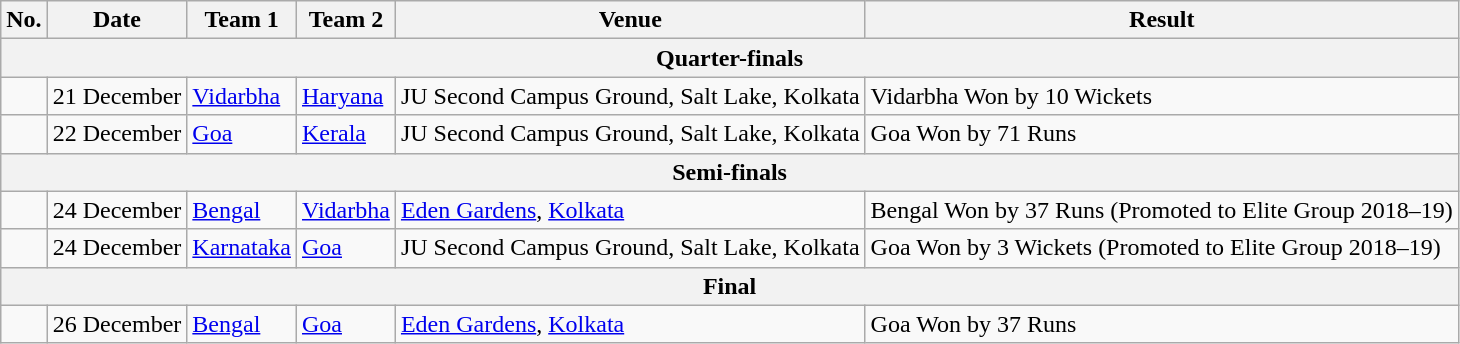<table class="wikitable">
<tr>
<th>No.</th>
<th>Date</th>
<th>Team 1</th>
<th>Team 2</th>
<th>Venue</th>
<th>Result</th>
</tr>
<tr>
<th colspan="9">Quarter-finals</th>
</tr>
<tr>
<td> </td>
<td>21 December</td>
<td><a href='#'>Vidarbha</a></td>
<td><a href='#'>Haryana</a></td>
<td>JU Second Campus Ground, Salt Lake, Kolkata</td>
<td>Vidarbha Won by 10 Wickets</td>
</tr>
<tr>
<td> </td>
<td>22 December</td>
<td><a href='#'>Goa</a></td>
<td><a href='#'>Kerala</a></td>
<td>JU Second Campus Ground, Salt Lake, Kolkata</td>
<td>Goa Won by 71 Runs</td>
</tr>
<tr>
<th colspan="9">Semi-finals</th>
</tr>
<tr>
<td></td>
<td>24 December</td>
<td><a href='#'>Bengal</a></td>
<td><a href='#'>Vidarbha</a></td>
<td><a href='#'>Eden Gardens</a>, <a href='#'>Kolkata</a></td>
<td>Bengal Won by 37 Runs (Promoted to Elite Group 2018–19)</td>
</tr>
<tr>
<td> </td>
<td>24 December</td>
<td><a href='#'>Karnataka</a></td>
<td><a href='#'>Goa</a></td>
<td>JU Second Campus Ground, Salt Lake, Kolkata</td>
<td>Goa Won by 3 Wickets (Promoted to Elite Group 2018–19)</td>
</tr>
<tr>
<th colspan="9">Final</th>
</tr>
<tr>
<td> </td>
<td>26 December</td>
<td><a href='#'>Bengal</a></td>
<td><a href='#'>Goa</a></td>
<td><a href='#'>Eden Gardens</a>, <a href='#'>Kolkata</a></td>
<td>Goa Won by 37 Runs</td>
</tr>
</table>
